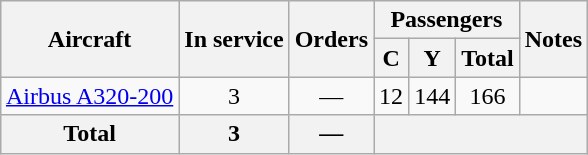<table class="wikitable" style="border-collapse:collapse;text-align:center;margin:1em auto;">
<tr>
<th rowspan="2">Aircraft</th>
<th rowspan="2">In service</th>
<th rowspan="2">Orders</th>
<th colspan="3">Passengers</th>
<th rowspan="2">Notes</th>
</tr>
<tr>
<th><abbr>C</abbr></th>
<th><abbr>Y</abbr></th>
<th>Total</th>
</tr>
<tr>
<td><a href='#'>Airbus A320-200</a></td>
<td>3</td>
<td>—</td>
<td>12</td>
<td>144</td>
<td>166</td>
<td></td>
</tr>
<tr>
<th>Total</th>
<th>3</th>
<th>—</th>
<th colspan="4"></th>
</tr>
</table>
